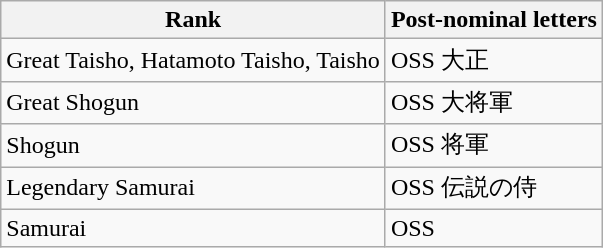<table class="wikitable">
<tr>
<th>Rank</th>
<th>Post-nominal letters</th>
</tr>
<tr>
<td>Great Taisho, Hatamoto Taisho, Taisho</td>
<td>OSS 大正</td>
</tr>
<tr>
<td>Great Shogun</td>
<td>OSS 大将軍</td>
</tr>
<tr>
<td>Shogun</td>
<td>OSS 将軍</td>
</tr>
<tr>
<td>Legendary Samurai</td>
<td>OSS 伝説の侍</td>
</tr>
<tr>
<td>Samurai</td>
<td>OSS</td>
</tr>
</table>
